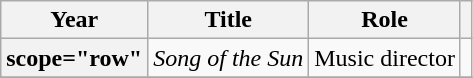<table class="wikitable sortable plainrowheaders">
<tr>
<th scope="col">Year</th>
<th scope="col">Title</th>
<th scope="col">Role</th>
<th scope="col" class="unsortable"></th>
</tr>
<tr>
<th>scope="row" </th>
<td><em>Song of the Sun</em></td>
<td>Music director</td>
<td align="center"></td>
</tr>
<tr>
</tr>
</table>
